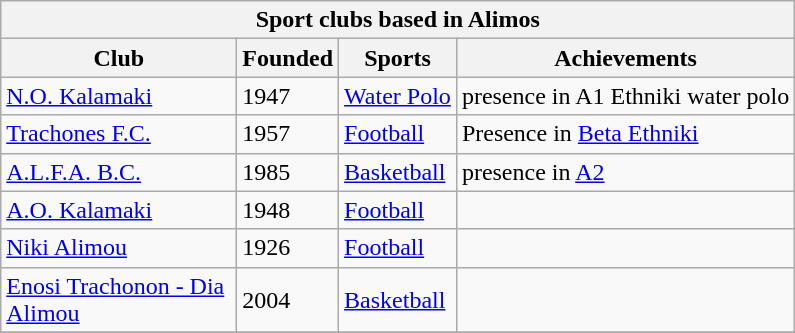<table class="wikitable">
<tr>
<th colspan="4">Sport clubs based in Alimos</th>
</tr>
<tr>
<th width="150">Club</th>
<th>Founded</th>
<th>Sports</th>
<th>Achievements</th>
</tr>
<tr>
<td><a href='#'>N.O. Kalamaki</a></td>
<td>1947</td>
<td><a href='#'>Water Polo</a></td>
<td>presence in A1 Ethniki water polo</td>
</tr>
<tr>
<td><a href='#'>Trachones F.C.</a></td>
<td>1957</td>
<td><a href='#'>Football</a></td>
<td>Presence in <a href='#'>Beta Ethniki</a></td>
</tr>
<tr>
<td><a href='#'>A.L.F.A. B.C.</a></td>
<td>1985</td>
<td><a href='#'>Basketball</a></td>
<td>presence in <a href='#'>A2</a></td>
</tr>
<tr>
<td><a href='#'>A.O. Kalamaki</a></td>
<td>1948</td>
<td><a href='#'>Football</a></td>
<td></td>
</tr>
<tr>
<td><a href='#'>Niki Alimou</a></td>
<td>1926</td>
<td><a href='#'>Football</a></td>
<td></td>
</tr>
<tr>
<td><a href='#'>Enosi Trachonon - Dia Alimou</a></td>
<td>2004</td>
<td><a href='#'>Basketball</a></td>
<td></td>
</tr>
<tr>
</tr>
</table>
